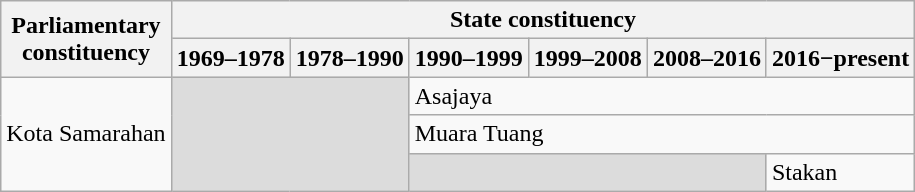<table class="wikitable">
<tr>
<th rowspan="2">Parliamentary<br>constituency</th>
<th colspan="6">State constituency</th>
</tr>
<tr>
<th>1969–1978</th>
<th>1978–1990</th>
<th>1990–1999</th>
<th>1999–2008</th>
<th>2008–2016</th>
<th>2016−present</th>
</tr>
<tr>
<td rowspan="3">Kota Samarahan</td>
<td colspan="2" rowspan="3" bgcolor="dcdcdc"></td>
<td colspan="4">Asajaya</td>
</tr>
<tr>
<td colspan="4">Muara Tuang</td>
</tr>
<tr>
<td colspan="3" bgcolor="dcdcdc"></td>
<td>Stakan</td>
</tr>
</table>
